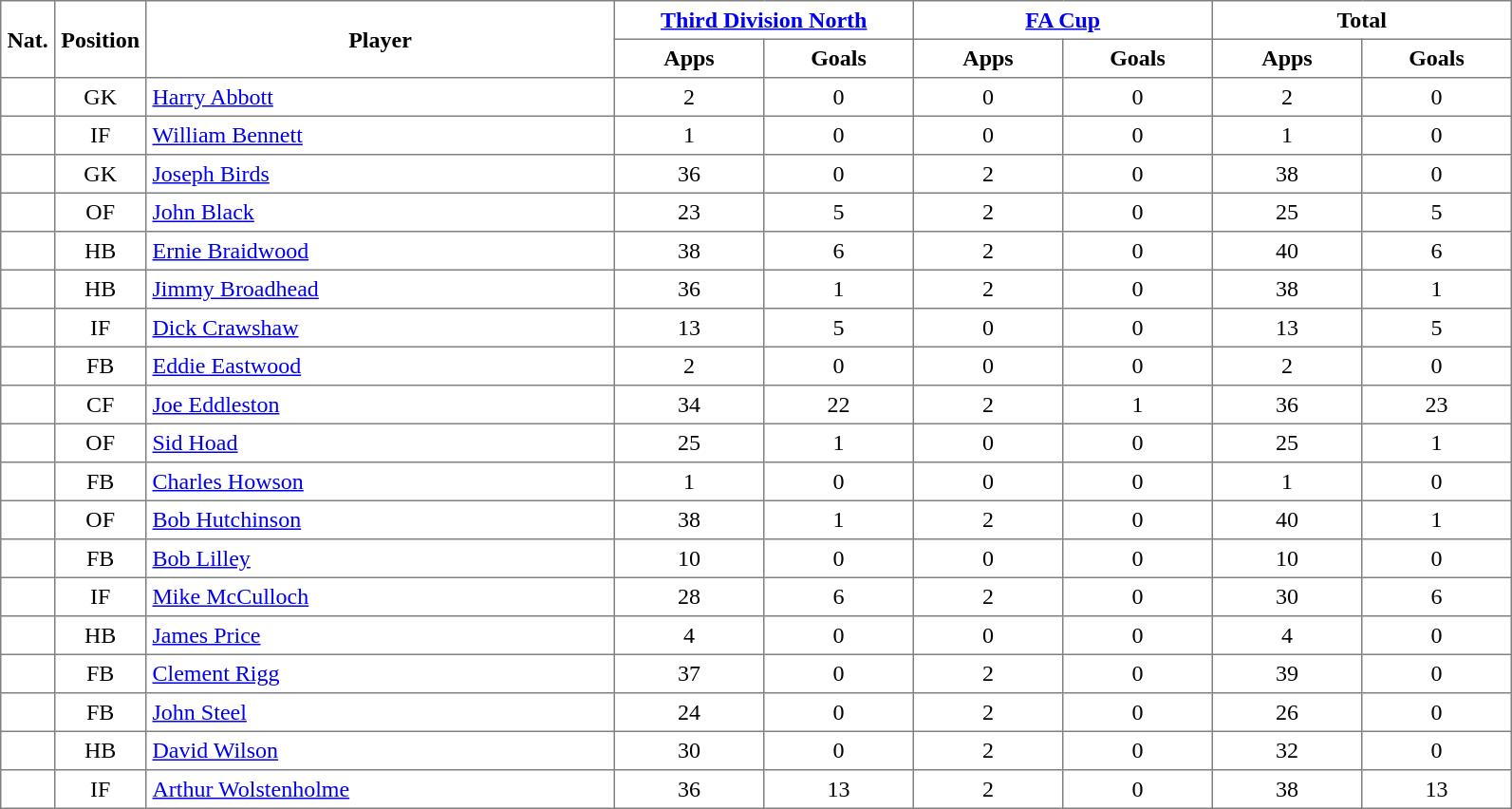<table class="toccolours" border="1" cellpadding="4" cellspacing="0" style="text-align:center; border-collapse: collapse; margin:0;">
<tr>
<th rowspan=2>Nat.</th>
<th rowspan=2>Position</th>
<th rowspan=2 style="width:20em">Player</th>
<th colspan=2 style="width:12em"><a href='#'>Third Division North</a></th>
<th colspan=2 style="width:12em"><a href='#'>FA Cup</a></th>
<th colspan=2 style="width:12em">Total</th>
</tr>
<tr>
<th style="width:6em">Apps</th>
<th style="width:6em">Goals</th>
<th style="width:6em">Apps</th>
<th style="width:6em">Goals</th>
<th style="width:6em">Apps</th>
<th style="width:6em">Goals</th>
</tr>
<tr>
<td></td>
<td>GK</td>
<td align="left"><a href='#'>Harry Abbott</a></td>
<td>2</td>
<td>0</td>
<td>0</td>
<td>0</td>
<td>2</td>
<td>0</td>
</tr>
<tr>
<td></td>
<td>IF</td>
<td align="left"><a href='#'>William Bennett</a></td>
<td>1</td>
<td>0</td>
<td>0</td>
<td>0</td>
<td>1</td>
<td>0</td>
</tr>
<tr>
<td></td>
<td>GK</td>
<td align="left"><a href='#'>Joseph Birds</a></td>
<td>36</td>
<td>0</td>
<td>2</td>
<td>0</td>
<td>38</td>
<td>0</td>
</tr>
<tr>
<td></td>
<td>OF</td>
<td align="left"><a href='#'>John Black</a></td>
<td>23</td>
<td>5</td>
<td>2</td>
<td>0</td>
<td>25</td>
<td>5</td>
</tr>
<tr>
<td></td>
<td>HB</td>
<td align="left"><a href='#'>Ernie Braidwood</a></td>
<td>38</td>
<td>6</td>
<td>2</td>
<td>0</td>
<td>40</td>
<td>6</td>
</tr>
<tr>
<td></td>
<td>HB</td>
<td align="left"><a href='#'>Jimmy Broadhead</a></td>
<td>36</td>
<td>1</td>
<td>2</td>
<td>0</td>
<td>38</td>
<td>1</td>
</tr>
<tr>
<td></td>
<td>IF</td>
<td align="left"><a href='#'>Dick Crawshaw</a></td>
<td>13</td>
<td>5</td>
<td>0</td>
<td>0</td>
<td>13</td>
<td>5</td>
</tr>
<tr>
<td></td>
<td>FB</td>
<td align="left"><a href='#'>Eddie Eastwood</a></td>
<td>2</td>
<td>0</td>
<td>0</td>
<td>0</td>
<td>2</td>
<td>0</td>
</tr>
<tr>
<td></td>
<td>CF</td>
<td align="left"><a href='#'>Joe Eddleston</a></td>
<td>34</td>
<td>22</td>
<td>2</td>
<td>1</td>
<td>36</td>
<td>23</td>
</tr>
<tr>
<td></td>
<td>OF</td>
<td align="left"><a href='#'>Sid Hoad</a></td>
<td>25</td>
<td>1</td>
<td>0</td>
<td>0</td>
<td>25</td>
<td>1</td>
</tr>
<tr>
<td></td>
<td>FB</td>
<td align="left"><a href='#'>Charles Howson</a></td>
<td>1</td>
<td>0</td>
<td>0</td>
<td>0</td>
<td>1</td>
<td>0</td>
</tr>
<tr>
<td></td>
<td>OF</td>
<td align="left"><a href='#'>Bob Hutchinson</a></td>
<td>38</td>
<td>1</td>
<td>2</td>
<td>0</td>
<td>40</td>
<td>1</td>
</tr>
<tr>
<td></td>
<td>FB</td>
<td align="left"><a href='#'>Bob Lilley</a></td>
<td>10</td>
<td>0</td>
<td>0</td>
<td>0</td>
<td>10</td>
<td>0</td>
</tr>
<tr>
<td></td>
<td>IF</td>
<td align="left"><a href='#'>Mike McCulloch</a></td>
<td>28</td>
<td>6</td>
<td>2</td>
<td>0</td>
<td>30</td>
<td>6</td>
</tr>
<tr>
<td></td>
<td>HB</td>
<td align="left"><a href='#'>James Price</a></td>
<td>4</td>
<td>0</td>
<td>0</td>
<td>0</td>
<td>4</td>
<td>0</td>
</tr>
<tr>
<td></td>
<td>FB</td>
<td align="left"><a href='#'>Clement Rigg</a></td>
<td>37</td>
<td>0</td>
<td>2</td>
<td>0</td>
<td>39</td>
<td>0</td>
</tr>
<tr>
<td></td>
<td>FB</td>
<td align="left"><a href='#'>John Steel</a></td>
<td>24</td>
<td>0</td>
<td>2</td>
<td>0</td>
<td>26</td>
<td>0</td>
</tr>
<tr>
<td></td>
<td>HB</td>
<td align="left"><a href='#'>David Wilson</a></td>
<td>30</td>
<td>0</td>
<td>2</td>
<td>0</td>
<td>32</td>
<td>0</td>
</tr>
<tr>
<td></td>
<td>IF</td>
<td align="left"><a href='#'>Arthur Wolstenholme</a></td>
<td>36</td>
<td>13</td>
<td>2</td>
<td>0</td>
<td>38</td>
<td>13</td>
</tr>
</table>
